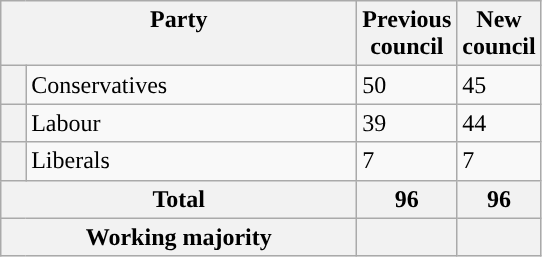<table class="wikitable">
<tr>
<th valign=top colspan="2" style="width: 230px">Party</th>
<th valign=top style="width: 30px">Previous council</th>
<th valign=top style="width: 30px">New council</th>
</tr>
<tr>
<th style="background-color: "></th>
<td>Conservatives</td>
<td>50</td>
<td>45</td>
</tr>
<tr>
<th style="background-color: "></th>
<td>Labour</td>
<td>39</td>
<td>44</td>
</tr>
<tr>
<th style="background-color: "></th>
<td>Liberals</td>
<td>7</td>
<td>7</td>
</tr>
<tr>
<th colspan=2>Total</th>
<th style="text-align: center">96</th>
<th colspan=3>96</th>
</tr>
<tr>
<th colspan=2>Working majority</th>
<th></th>
<th></th>
</tr>
</table>
